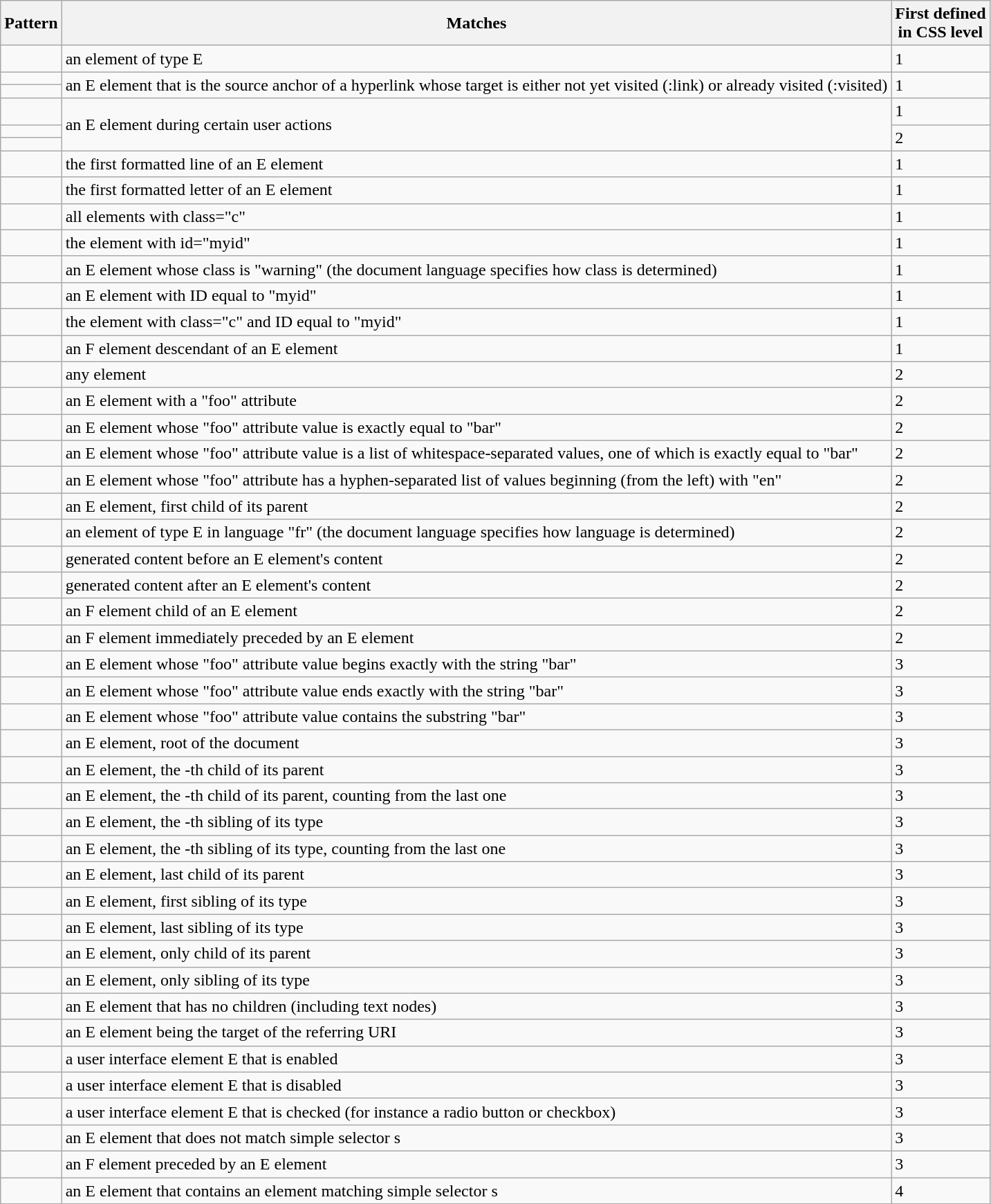<table class="wikitable">
<tr>
<th>Pattern</th>
<th>Matches</th>
<th>First defined<br>in CSS level</th>
</tr>
<tr>
<td></td>
<td>an element of type E</td>
<td>1</td>
</tr>
<tr>
<td></td>
<td rowspan=2>an E element that is the source anchor of a hyperlink whose target is either not yet visited (:link) or already visited (:visited)</td>
<td rowspan=2>1</td>
</tr>
<tr>
<td></td>
</tr>
<tr>
<td></td>
<td rowspan=3>an E element during certain user actions</td>
<td>1</td>
</tr>
<tr>
<td></td>
<td rowspan=2>2</td>
</tr>
<tr>
<td></td>
</tr>
<tr>
<td></td>
<td>the first formatted line of an E element</td>
<td>1</td>
</tr>
<tr>
<td></td>
<td>the first formatted letter of an E element</td>
<td>1</td>
</tr>
<tr>
<td></td>
<td>all elements with class="c"</td>
<td>1</td>
</tr>
<tr>
<td></td>
<td>the element with id="myid"</td>
<td>1</td>
</tr>
<tr>
<td></td>
<td>an E element whose class is "warning" (the document language specifies how class is determined)</td>
<td>1</td>
</tr>
<tr>
<td></td>
<td>an E element with ID equal to "myid"</td>
<td>1</td>
</tr>
<tr>
<td></td>
<td>the element with class="c" and ID equal to "myid"</td>
<td>1</td>
</tr>
<tr>
<td></td>
<td>an F element descendant of an E element</td>
<td>1</td>
</tr>
<tr>
<td></td>
<td>any element</td>
<td>2</td>
</tr>
<tr>
<td></td>
<td>an E element with a "foo" attribute</td>
<td>2</td>
</tr>
<tr>
<td></td>
<td>an E element whose "foo" attribute value is exactly equal to "bar"</td>
<td>2</td>
</tr>
<tr>
<td></td>
<td>an E element whose "foo" attribute value is a list of whitespace-separated values, one of which is exactly equal to "bar"</td>
<td>2</td>
</tr>
<tr>
<td></td>
<td>an E element whose "foo" attribute has a hyphen-separated list of values beginning (from the left) with "en"</td>
<td>2</td>
</tr>
<tr>
<td></td>
<td>an E element, first child of its parent</td>
<td>2</td>
</tr>
<tr>
<td></td>
<td>an element of type E in language "fr" (the document language specifies how language is determined)</td>
<td>2</td>
</tr>
<tr>
<td></td>
<td>generated content before an E element's content</td>
<td>2</td>
</tr>
<tr>
<td></td>
<td>generated content after an E element's content</td>
<td>2</td>
</tr>
<tr>
<td></td>
<td>an F element child of an E element</td>
<td>2</td>
</tr>
<tr>
<td></td>
<td>an F element immediately preceded by an E element</td>
<td>2</td>
</tr>
<tr>
<td></td>
<td>an E element whose "foo" attribute value begins exactly with the string "bar"</td>
<td>3</td>
</tr>
<tr>
<td></td>
<td>an E element whose "foo" attribute value ends exactly with the string "bar"</td>
<td>3</td>
</tr>
<tr>
<td></td>
<td>an E element whose "foo" attribute value contains the substring "bar"</td>
<td>3</td>
</tr>
<tr>
<td></td>
<td>an E element, root of the document</td>
<td>3</td>
</tr>
<tr>
<td></td>
<td>an E element, the -th child of its parent</td>
<td>3</td>
</tr>
<tr>
<td></td>
<td>an E element, the -th child of its parent, counting from the last one</td>
<td>3</td>
</tr>
<tr>
<td></td>
<td>an E element, the -th sibling of its type</td>
<td>3</td>
</tr>
<tr>
<td></td>
<td>an E element, the -th sibling of its type, counting from the last one</td>
<td>3</td>
</tr>
<tr>
<td></td>
<td>an E element, last child of its parent</td>
<td>3</td>
</tr>
<tr>
<td></td>
<td>an E element, first sibling of its type</td>
<td>3</td>
</tr>
<tr>
<td></td>
<td>an E element, last sibling of its type</td>
<td>3</td>
</tr>
<tr>
<td></td>
<td>an E element, only child of its parent</td>
<td>3</td>
</tr>
<tr>
<td></td>
<td>an E element, only sibling of its type</td>
<td>3</td>
</tr>
<tr>
<td></td>
<td>an E element that has no children (including text nodes)</td>
<td>3</td>
</tr>
<tr>
<td></td>
<td>an E element being the target of the referring URI</td>
<td>3</td>
</tr>
<tr>
<td></td>
<td>a user interface element E that is enabled</td>
<td>3</td>
</tr>
<tr>
<td></td>
<td>a user interface element E that is disabled</td>
<td>3</td>
</tr>
<tr>
<td></td>
<td>a user interface element E that is checked (for instance a radio button or checkbox)</td>
<td>3</td>
</tr>
<tr>
<td></td>
<td>an E element that does not match simple selector s</td>
<td>3</td>
</tr>
<tr>
<td></td>
<td>an F element preceded by an E element</td>
<td>3</td>
</tr>
<tr>
<td></td>
<td>an E element that contains an element matching simple selector s</td>
<td>4</td>
</tr>
</table>
